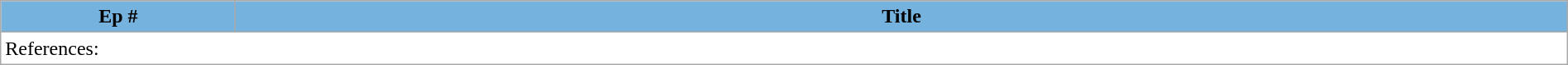<table class="wikitable mw-collapsible plainrowheaders" width="100%" style="background:#FFFFFF;">
<tr>
<th style="background:#75B2DD" width="15%">Ep #</th>
<th style="background:#75B2DD">Title<br>


</th>
</tr>
<tr>
<td colspan="2">References:<br>



</td>
</tr>
</table>
